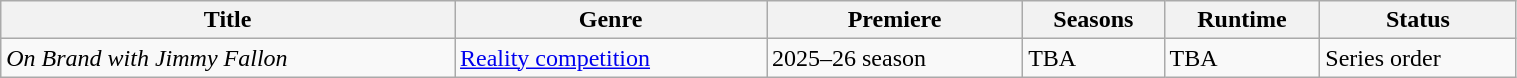<table class="wikitable sortable" style="width:80%;">
<tr>
<th>Title</th>
<th>Genre</th>
<th>Premiere</th>
<th>Seasons</th>
<th>Runtime</th>
<th>Status</th>
</tr>
<tr>
<td><em>On Brand with Jimmy Fallon</em></td>
<td><a href='#'>Reality competition</a></td>
<td>2025–26 season</td>
<td>TBA</td>
<td>TBA</td>
<td>Series order</td>
</tr>
</table>
